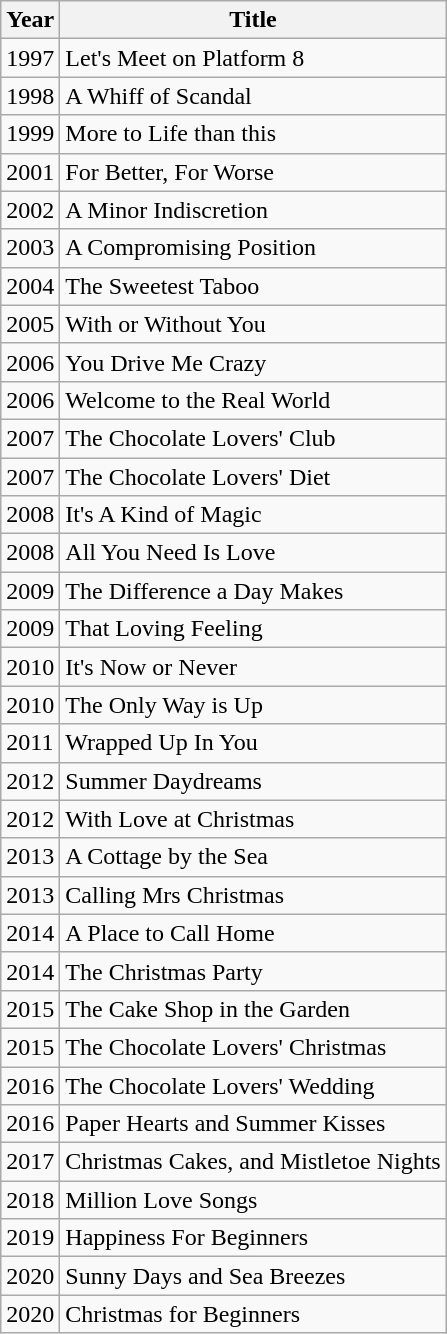<table class="wikitable">
<tr>
<th>Year</th>
<th>Title</th>
</tr>
<tr>
<td>1997</td>
<td>Let's Meet on Platform 8</td>
</tr>
<tr>
<td>1998</td>
<td>A Whiff of Scandal</td>
</tr>
<tr>
<td>1999</td>
<td>More to Life than this</td>
</tr>
<tr>
<td>2001</td>
<td>For Better, For Worse</td>
</tr>
<tr>
<td>2002</td>
<td>A Minor Indiscretion</td>
</tr>
<tr>
<td>2003</td>
<td>A Compromising Position</td>
</tr>
<tr>
<td>2004</td>
<td>The Sweetest Taboo</td>
</tr>
<tr>
<td>2005</td>
<td>With or Without You</td>
</tr>
<tr>
<td>2006</td>
<td>You Drive Me Crazy</td>
</tr>
<tr>
<td>2006</td>
<td>Welcome to the Real World</td>
</tr>
<tr>
<td>2007</td>
<td>The Chocolate Lovers' Club</td>
</tr>
<tr>
<td>2007</td>
<td>The  Chocolate Lovers' Diet</td>
</tr>
<tr>
<td>2008</td>
<td>It's A Kind of Magic</td>
</tr>
<tr>
<td>2008</td>
<td>All You Need Is Love</td>
</tr>
<tr>
<td>2009</td>
<td>The Difference a Day Makes</td>
</tr>
<tr>
<td>2009</td>
<td>That Loving Feeling</td>
</tr>
<tr>
<td>2010</td>
<td>It's Now or Never</td>
</tr>
<tr>
<td>2010</td>
<td>The Only Way is Up</td>
</tr>
<tr>
<td>2011</td>
<td>Wrapped Up In You</td>
</tr>
<tr>
<td>2012</td>
<td>Summer Daydreams</td>
</tr>
<tr>
<td>2012</td>
<td>With Love at Christmas</td>
</tr>
<tr>
<td>2013</td>
<td>A Cottage by the Sea</td>
</tr>
<tr>
<td>2013</td>
<td>Calling Mrs Christmas</td>
</tr>
<tr>
<td>2014</td>
<td>A Place to Call Home</td>
</tr>
<tr>
<td>2014</td>
<td>The Christmas Party</td>
</tr>
<tr>
<td>2015</td>
<td>The Cake Shop in the Garden</td>
</tr>
<tr>
<td>2015</td>
<td>The Chocolate Lovers' Christmas</td>
</tr>
<tr>
<td>2016</td>
<td>The Chocolate Lovers' Wedding</td>
</tr>
<tr>
<td>2016</td>
<td>Paper Hearts and Summer Kisses</td>
</tr>
<tr>
<td>2017</td>
<td>Christmas Cakes, and Mistletoe Nights</td>
</tr>
<tr>
<td>2018</td>
<td>Million Love Songs</td>
</tr>
<tr>
<td>2019</td>
<td>Happiness For Beginners</td>
</tr>
<tr>
<td>2020</td>
<td>Sunny Days and Sea Breezes</td>
</tr>
<tr>
<td>2020</td>
<td>Christmas for Beginners</td>
</tr>
</table>
